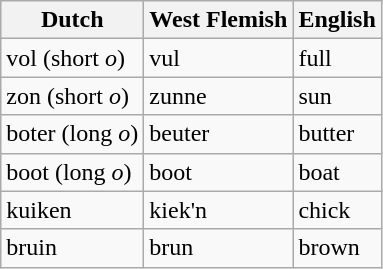<table class="wikitable">
<tr>
<th>Dutch</th>
<th>West Flemish</th>
<th>English</th>
</tr>
<tr>
<td>vol (short <em>o</em>)</td>
<td>vul </td>
<td>full</td>
</tr>
<tr>
<td>zon (short <em>o</em>)</td>
<td>zunne </td>
<td>sun</td>
</tr>
<tr>
<td>boter (long <em>o</em>)</td>
<td>beuter </td>
<td>butter</td>
</tr>
<tr>
<td>boot (long <em>o</em>)</td>
<td>boot </td>
<td>boat</td>
</tr>
<tr>
<td>kuiken</td>
<td>kiek'n </td>
<td>chick</td>
</tr>
<tr>
<td>bruin</td>
<td>brun </td>
<td>brown</td>
</tr>
</table>
